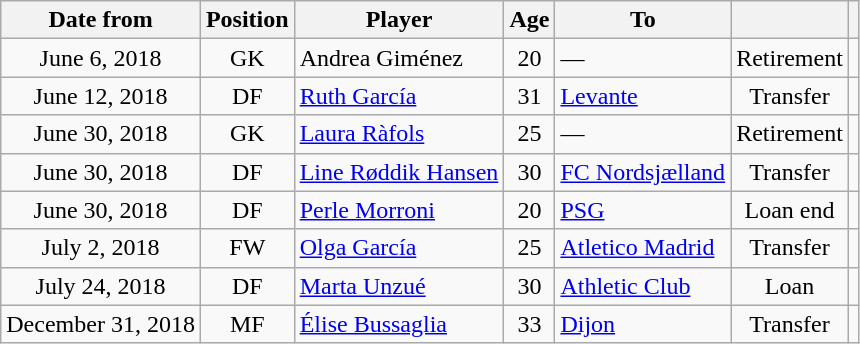<table class="wikitable" style="text-align:center;">
<tr>
<th>Date from</th>
<th>Position</th>
<th>Player</th>
<th>Age</th>
<th>To</th>
<th></th>
<th></th>
</tr>
<tr>
<td>June 6, 2018</td>
<td>GK</td>
<td style="text-align:left"> Andrea Giménez</td>
<td>20</td>
<td style="text-align:left">—</td>
<td>Retirement</td>
<td></td>
</tr>
<tr>
<td>June 12, 2018</td>
<td>DF</td>
<td style="text-align:left"> <a href='#'>Ruth García</a></td>
<td>31</td>
<td style="text-align:left"> <a href='#'>Levante</a></td>
<td>Transfer</td>
<td></td>
</tr>
<tr>
<td>June 30, 2018</td>
<td>GK</td>
<td style="text-align:left"> <a href='#'>Laura Ràfols</a></td>
<td>25</td>
<td style="text-align:left">—</td>
<td>Retirement</td>
<td></td>
</tr>
<tr>
<td>June 30, 2018</td>
<td>DF</td>
<td style="text-align:left"> <a href='#'>Line Røddik Hansen</a></td>
<td>30</td>
<td style="text-align:left"> <a href='#'>FC Nordsjælland</a></td>
<td>Transfer</td>
<td></td>
</tr>
<tr>
<td>June 30, 2018</td>
<td>DF</td>
<td style="text-align:left"> <a href='#'>Perle Morroni</a></td>
<td>20</td>
<td style="text-align:left"> <a href='#'>PSG</a></td>
<td>Loan end</td>
<td></td>
</tr>
<tr>
<td>July 2, 2018</td>
<td>FW</td>
<td style="text-align:left"> <a href='#'>Olga García</a></td>
<td>25</td>
<td style="text-align:left"> <a href='#'>Atletico Madrid</a></td>
<td>Transfer</td>
<td></td>
</tr>
<tr>
<td>July 24, 2018</td>
<td>DF</td>
<td style="text-align:left"> <a href='#'>Marta Unzué</a></td>
<td>30</td>
<td style="text-align:left"> <a href='#'>Athletic Club</a></td>
<td>Loan</td>
<td></td>
</tr>
<tr>
<td>December 31, 2018</td>
<td>MF</td>
<td style="text-align:left"> <a href='#'>Élise Bussaglia</a></td>
<td>33</td>
<td style="text-align:left"> <a href='#'>Dijon</a></td>
<td>Transfer</td>
<td></td>
</tr>
</table>
